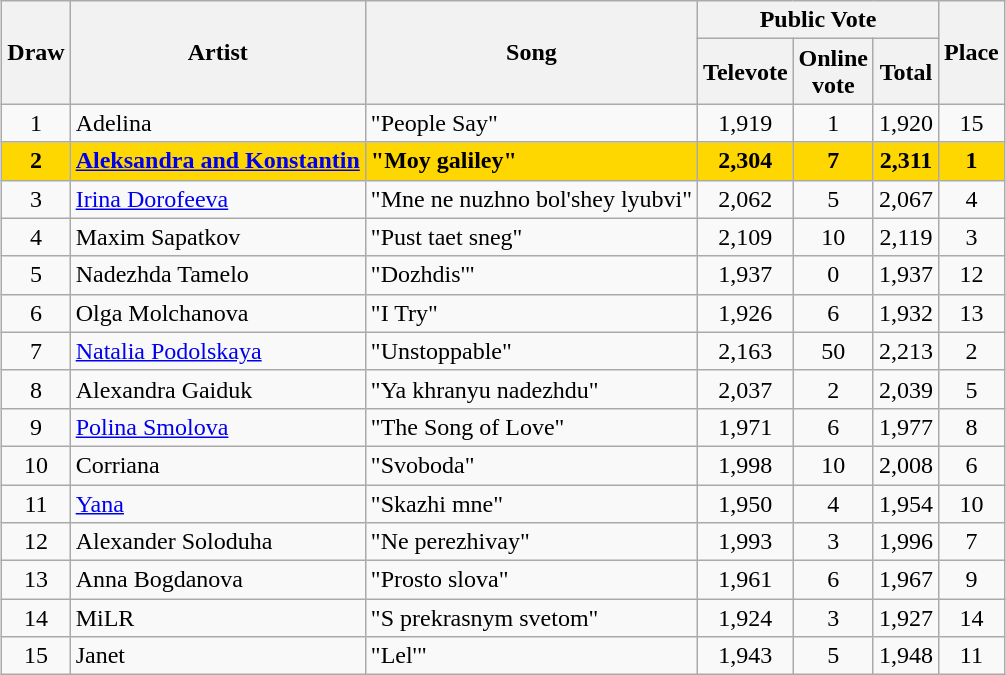<table class="sortable wikitable" style="margin: 1em auto 1em auto; text-align:center">
<tr>
<th rowspan="2">Draw</th>
<th rowspan="2">Artist</th>
<th rowspan="2">Song</th>
<th colspan="3">Public Vote</th>
<th rowspan="2">Place</th>
</tr>
<tr>
<th>Televote</th>
<th>Online<br>vote</th>
<th>Total</th>
</tr>
<tr>
<td>1</td>
<td align="left">Adelina</td>
<td align="left">"People Say"</td>
<td>1,919</td>
<td>1</td>
<td>1,920</td>
<td>15</td>
</tr>
<tr style="font-weight:bold; background: gold;">
<td>2</td>
<td align="left"><a href='#'>Aleksandra and Konstantin</a></td>
<td align="left">"Moy galiley"</td>
<td>2,304</td>
<td>7</td>
<td>2,311</td>
<td>1</td>
</tr>
<tr>
<td>3</td>
<td align="left"><a href='#'>Irina Dorofeeva</a></td>
<td align="left">"Mne ne nuzhno bol'shey lyubvi"</td>
<td>2,062</td>
<td>5</td>
<td>2,067</td>
<td>4</td>
</tr>
<tr>
<td>4</td>
<td align="left">Maxim Sapatkov</td>
<td align="left">"Pust taet sneg"</td>
<td>2,109</td>
<td>10</td>
<td>2,119</td>
<td>3</td>
</tr>
<tr>
<td>5</td>
<td align="left">Nadezhda Tamelo</td>
<td align="left">"Dozhdis'"</td>
<td>1,937</td>
<td>0</td>
<td>1,937</td>
<td>12</td>
</tr>
<tr>
<td>6</td>
<td align="left">Olga Molchanova</td>
<td align="left">"I Try"</td>
<td>1,926</td>
<td>6</td>
<td>1,932</td>
<td>13</td>
</tr>
<tr>
<td>7</td>
<td align="left"><a href='#'>Natalia Podolskaya</a></td>
<td align="left">"Unstoppable"</td>
<td>2,163</td>
<td>50</td>
<td>2,213</td>
<td>2</td>
</tr>
<tr>
<td>8</td>
<td align="left">Alexandra Gaiduk</td>
<td align="left">"Ya khranyu nadezhdu"</td>
<td>2,037</td>
<td>2</td>
<td>2,039</td>
<td>5</td>
</tr>
<tr>
<td>9</td>
<td align="left"><a href='#'>Polina Smolova</a></td>
<td align="left">"The Song of Love"</td>
<td>1,971</td>
<td>6</td>
<td>1,977</td>
<td>8</td>
</tr>
<tr>
<td>10</td>
<td align="left">Corriana</td>
<td align="left">"Svoboda"</td>
<td>1,998</td>
<td>10</td>
<td>2,008</td>
<td>6</td>
</tr>
<tr>
<td>11</td>
<td align="left"><a href='#'>Yana</a></td>
<td align="left">"Skazhi mne"</td>
<td>1,950</td>
<td>4</td>
<td>1,954</td>
<td>10</td>
</tr>
<tr>
<td>12</td>
<td align="left">Alexander Soloduha</td>
<td align="left">"Ne perezhivay"</td>
<td>1,993</td>
<td>3</td>
<td>1,996</td>
<td>7</td>
</tr>
<tr>
<td>13</td>
<td align="left">Anna Bogdanova</td>
<td align="left">"Prosto slova"</td>
<td>1,961</td>
<td>6</td>
<td>1,967</td>
<td>9</td>
</tr>
<tr>
<td>14</td>
<td align="left">MiLR</td>
<td align="left">"S prekrasnym svetom"</td>
<td>1,924</td>
<td>3</td>
<td>1,927</td>
<td>14</td>
</tr>
<tr>
<td>15</td>
<td align="left">Janet</td>
<td align="left">"Lel'"</td>
<td>1,943</td>
<td>5</td>
<td>1,948</td>
<td>11</td>
</tr>
</table>
